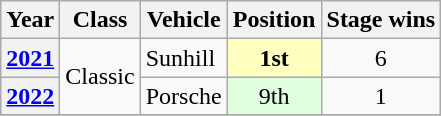<table class="wikitable">
<tr>
<th>Year</th>
<th>Class</th>
<th>Vehicle</th>
<th>Position</th>
<th>Stage wins</th>
</tr>
<tr>
<th><a href='#'>2021</a></th>
<td rowspan=2>Classic</td>
<td rowspan=1>Sunhill</td>
<td align="center" style="background:#FFFFBF;"><strong>1st</strong></td>
<td align="center">6</td>
</tr>
<tr>
<th><a href='#'>2022</a></th>
<td rowspan=1>Porsche</td>
<td align="center" style="background:#DFFFDF;">9th</td>
<td align="center">1</td>
</tr>
<tr>
</tr>
</table>
